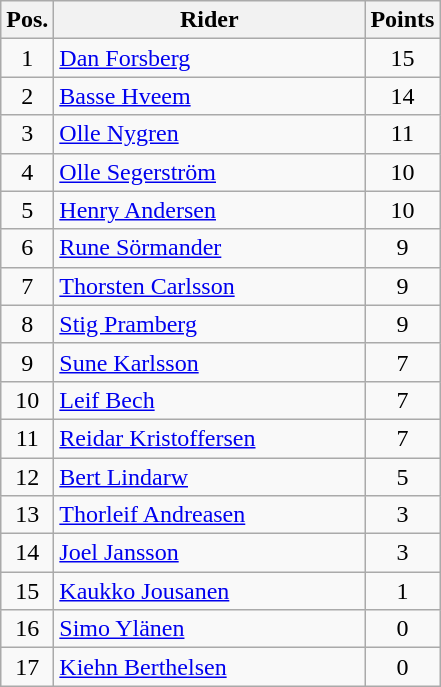<table class=wikitable>
<tr>
<th width=25px>Pos.</th>
<th width=200px>Rider</th>
<th width=40px>Points</th>
</tr>
<tr align=center >
<td>1</td>
<td align=left> <a href='#'>Dan Forsberg</a></td>
<td>15</td>
</tr>
<tr align=center >
<td>2</td>
<td align=left> <a href='#'>Basse Hveem</a></td>
<td>14</td>
</tr>
<tr align=center >
<td>3</td>
<td align=left> <a href='#'>Olle Nygren</a></td>
<td>11</td>
</tr>
<tr align=center >
<td>4</td>
<td align=left> <a href='#'>Olle Segerström</a></td>
<td>10</td>
</tr>
<tr align=center >
<td>5</td>
<td align=left> <a href='#'>Henry Andersen</a></td>
<td>10</td>
</tr>
<tr align=center >
<td>6</td>
<td align=left> <a href='#'>Rune Sörmander</a></td>
<td>9</td>
</tr>
<tr align=center >
<td>7</td>
<td align=left> <a href='#'>Thorsten Carlsson</a></td>
<td>9</td>
</tr>
<tr align=center >
<td>8</td>
<td align=left> <a href='#'>Stig Pramberg</a></td>
<td>9</td>
</tr>
<tr align=center>
<td>9</td>
<td align=left> <a href='#'>Sune Karlsson</a></td>
<td>7</td>
</tr>
<tr align=center>
<td>10</td>
<td align=left> <a href='#'>Leif Bech</a></td>
<td>7</td>
</tr>
<tr align=center>
<td>11</td>
<td align=left> <a href='#'>Reidar Kristoffersen</a></td>
<td>7</td>
</tr>
<tr align=center>
<td>12</td>
<td align=left> <a href='#'>Bert Lindarw</a></td>
<td>5</td>
</tr>
<tr align=center>
<td>13</td>
<td align=left> <a href='#'>Thorleif Andreasen</a></td>
<td>3</td>
</tr>
<tr align=center>
<td>14</td>
<td align=left> <a href='#'>Joel Jansson</a></td>
<td>3</td>
</tr>
<tr align=center>
<td>15</td>
<td align=left> <a href='#'>Kaukko Jousanen</a></td>
<td>1</td>
</tr>
<tr align=center>
<td>16</td>
<td align=left> <a href='#'>Simo Ylänen</a></td>
<td>0</td>
</tr>
<tr align=center>
<td>17</td>
<td align=left> <a href='#'>Kiehn Berthelsen</a></td>
<td>0</td>
</tr>
</table>
